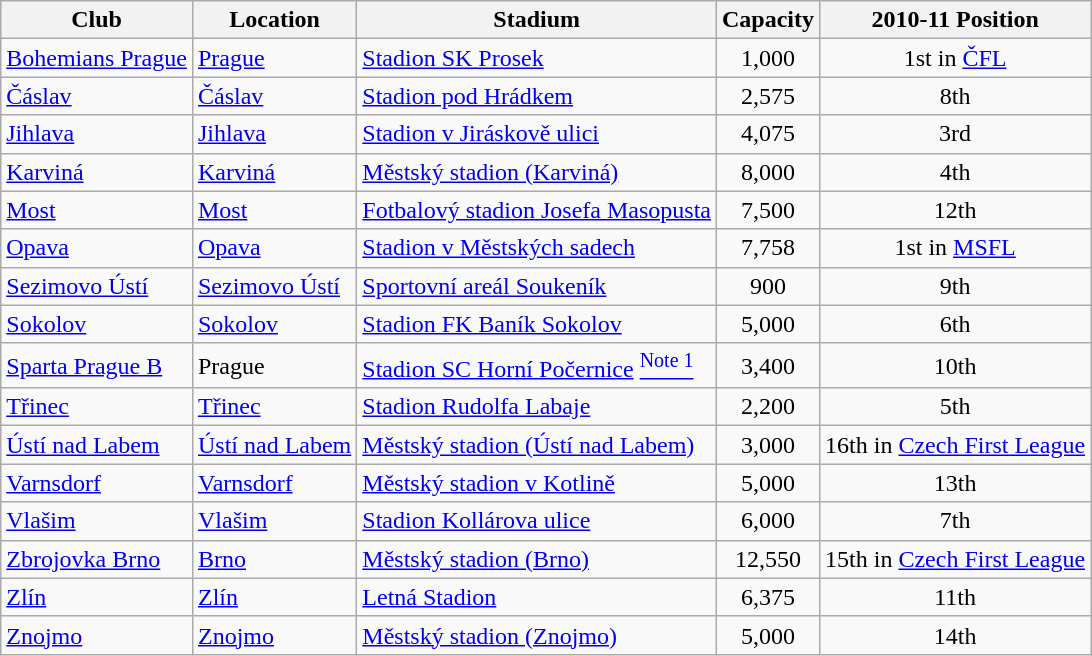<table class="wikitable sortable">
<tr>
<th>Club</th>
<th>Location</th>
<th>Stadium</th>
<th>Capacity</th>
<th>2010-11 Position</th>
</tr>
<tr>
<td><a href='#'>Bohemians Prague</a></td>
<td><a href='#'>Prague</a></td>
<td><a href='#'>Stadion SK Prosek</a></td>
<td align="center">1,000</td>
<td align="center">1st in <a href='#'>ČFL</a></td>
</tr>
<tr>
<td><a href='#'>Čáslav</a></td>
<td><a href='#'>Čáslav</a></td>
<td><a href='#'>Stadion pod Hrádkem</a></td>
<td align="center">2,575</td>
<td align="center">8th</td>
</tr>
<tr>
<td><a href='#'>Jihlava</a></td>
<td><a href='#'>Jihlava</a></td>
<td><a href='#'>Stadion v Jiráskově ulici</a></td>
<td align="center">4,075</td>
<td align="center">3rd</td>
</tr>
<tr>
<td><a href='#'>Karviná</a></td>
<td><a href='#'>Karviná</a></td>
<td><a href='#'>Městský stadion (Karviná)</a></td>
<td align="center">8,000</td>
<td align="center">4th</td>
</tr>
<tr>
<td><a href='#'>Most</a></td>
<td><a href='#'>Most</a></td>
<td><a href='#'>Fotbalový stadion Josefa Masopusta</a></td>
<td align="center">7,500</td>
<td align="center">12th</td>
</tr>
<tr>
<td><a href='#'>Opava</a></td>
<td><a href='#'>Opava</a></td>
<td><a href='#'>Stadion v Městských sadech</a></td>
<td align="center">7,758</td>
<td align="center">1st in <a href='#'>MSFL</a></td>
</tr>
<tr>
<td><a href='#'>Sezimovo Ústí</a></td>
<td><a href='#'>Sezimovo Ústí</a></td>
<td><a href='#'>Sportovní areál Soukeník</a></td>
<td align="center">900</td>
<td align="center">9th</td>
</tr>
<tr>
<td><a href='#'>Sokolov</a></td>
<td><a href='#'>Sokolov</a></td>
<td><a href='#'>Stadion FK Baník Sokolov</a></td>
<td align="center">5,000</td>
<td align="center">6th</td>
</tr>
<tr>
<td><a href='#'>Sparta Prague B</a></td>
<td>Prague</td>
<td><a href='#'>Stadion SC Horní Počernice</a> <a href='#'><sup>Note 1</sup></a></td>
<td align="center">3,400</td>
<td align="center">10th</td>
</tr>
<tr>
<td><a href='#'>Třinec</a></td>
<td><a href='#'>Třinec</a></td>
<td><a href='#'>Stadion Rudolfa Labaje</a></td>
<td align="center">2,200</td>
<td align="center">5th</td>
</tr>
<tr>
<td><a href='#'>Ústí nad Labem</a></td>
<td><a href='#'>Ústí nad Labem</a></td>
<td><a href='#'>Městský stadion (Ústí nad Labem)</a></td>
<td align="center">3,000</td>
<td align="center">16th in <a href='#'>Czech First League</a></td>
</tr>
<tr>
<td><a href='#'>Varnsdorf</a></td>
<td><a href='#'>Varnsdorf</a></td>
<td><a href='#'>Městský stadion v Kotlině</a></td>
<td align="center">5,000</td>
<td align="center">13th</td>
</tr>
<tr>
<td><a href='#'>Vlašim</a></td>
<td><a href='#'>Vlašim</a></td>
<td><a href='#'>Stadion Kollárova ulice</a></td>
<td align="center">6,000</td>
<td align="center">7th</td>
</tr>
<tr>
<td><a href='#'>Zbrojovka Brno</a></td>
<td><a href='#'>Brno</a></td>
<td><a href='#'>Městský stadion (Brno)</a></td>
<td align="center">12,550</td>
<td align="center">15th in <a href='#'>Czech First League</a></td>
</tr>
<tr>
<td><a href='#'>Zlín</a></td>
<td><a href='#'>Zlín</a></td>
<td><a href='#'>Letná Stadion</a></td>
<td align="center">6,375</td>
<td align="center">11th</td>
</tr>
<tr>
<td><a href='#'>Znojmo</a></td>
<td><a href='#'>Znojmo</a></td>
<td><a href='#'>Městský stadion (Znojmo)</a></td>
<td align="center">5,000</td>
<td align="center">14th</td>
</tr>
</table>
